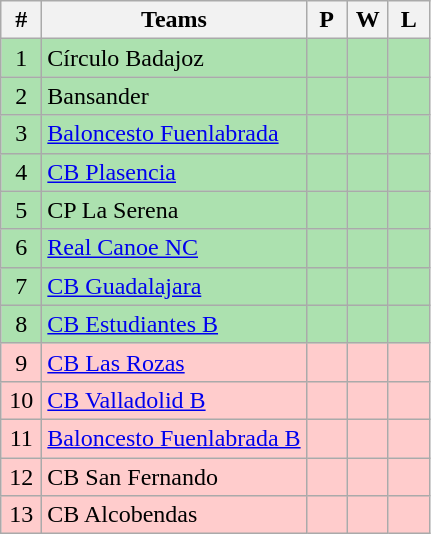<table class="wikitable" style="text-align: center;">
<tr>
<th width=20>#</th>
<th>Teams</th>
<th width=20>P</th>
<th width=20>W</th>
<th width=20>L</th>
</tr>
<tr bgcolor=ACE1AF>
<td>1</td>
<td align=left>Círculo Badajoz</td>
<td></td>
<td></td>
<td></td>
</tr>
<tr bgcolor=ACE1AF>
<td>2</td>
<td align=left>Bansander</td>
<td></td>
<td></td>
<td></td>
</tr>
<tr bgcolor=ACE1AF>
<td>3</td>
<td align=left><a href='#'>Baloncesto Fuenlabrada</a></td>
<td></td>
<td></td>
<td></td>
</tr>
<tr bgcolor=ACE1AF>
<td>4</td>
<td align=left><a href='#'>CB Plasencia</a></td>
<td></td>
<td></td>
<td></td>
</tr>
<tr bgcolor=ACE1AF>
<td>5</td>
<td align=left>CP La Serena</td>
<td></td>
<td></td>
<td></td>
</tr>
<tr bgcolor=ACE1AF>
<td>6</td>
<td align=left><a href='#'>Real Canoe NC</a></td>
<td></td>
<td></td>
<td></td>
</tr>
<tr bgcolor=ACE1AF>
<td>7</td>
<td align=left><a href='#'>CB Guadalajara</a></td>
<td></td>
<td></td>
<td></td>
</tr>
<tr bgcolor=ACE1AF>
<td>8</td>
<td align=left><a href='#'>CB Estudiantes B</a></td>
<td></td>
<td></td>
<td></td>
</tr>
<tr bgcolor=FFCCCC>
<td>9</td>
<td align=left><a href='#'>CB Las Rozas</a></td>
<td></td>
<td></td>
<td></td>
</tr>
<tr bgcolor=FFCCCC>
<td>10</td>
<td align=left><a href='#'>CB Valladolid B</a></td>
<td></td>
<td></td>
<td></td>
</tr>
<tr bgcolor=FFCCCC>
<td>11</td>
<td align=left><a href='#'>Baloncesto Fuenlabrada B</a></td>
<td></td>
<td></td>
<td></td>
</tr>
<tr bgcolor=FFCCCC>
<td>12</td>
<td align=left>CB San Fernando</td>
<td></td>
<td></td>
<td></td>
</tr>
<tr bgcolor=FFCCCC>
<td>13</td>
<td align=left>CB Alcobendas</td>
<td></td>
<td></td>
<td></td>
</tr>
</table>
